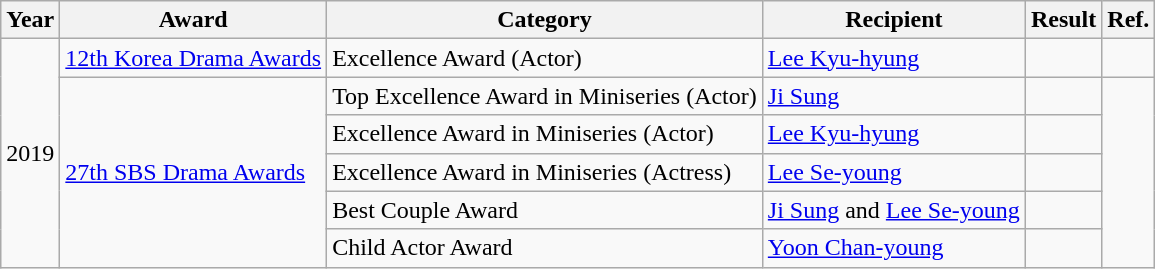<table class="wikitable">
<tr>
<th>Year</th>
<th>Award</th>
<th>Category</th>
<th>Recipient</th>
<th>Result</th>
<th>Ref.</th>
</tr>
<tr>
<td rowspan=6>2019</td>
<td><a href='#'>12th Korea Drama Awards</a></td>
<td>Excellence Award (Actor)</td>
<td><a href='#'>Lee Kyu-hyung</a></td>
<td></td>
<td></td>
</tr>
<tr>
<td rowspan=5><a href='#'>27th SBS Drama Awards</a></td>
<td>Top Excellence Award in Miniseries (Actor)</td>
<td><a href='#'>Ji Sung</a></td>
<td></td>
<td rowspan=5></td>
</tr>
<tr>
<td>Excellence Award in Miniseries (Actor)</td>
<td><a href='#'>Lee Kyu-hyung</a></td>
<td></td>
</tr>
<tr>
<td>Excellence Award in Miniseries (Actress)</td>
<td><a href='#'>Lee Se-young</a></td>
<td></td>
</tr>
<tr>
<td>Best Couple Award</td>
<td><a href='#'>Ji Sung</a> and <a href='#'>Lee Se-young</a></td>
<td></td>
</tr>
<tr>
<td>Child Actor Award</td>
<td><a href='#'>Yoon Chan-young</a></td>
<td></td>
</tr>
</table>
